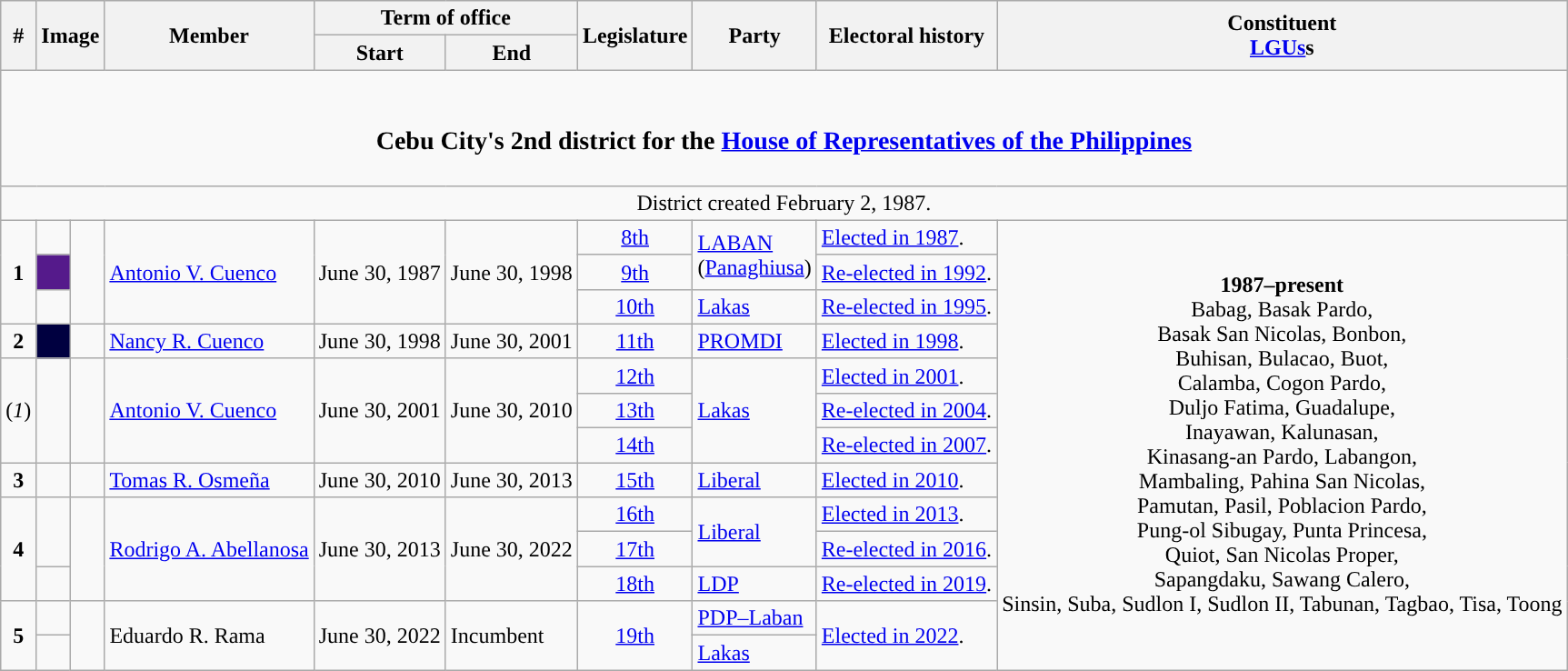<table class=wikitable>
<tr>
<th rowspan="2">#</th>
<th rowspan="2" colspan=2>Image</th>
<th rowspan="2">Member</th>
<th colspan=2>Term of office</th>
<th rowspan="2">Legislature</th>
<th rowspan="2">Party</th>
<th rowspan="2">Electoral history</th>
<th rowspan="2">Constituent<br><a href='#'>LGUs</a>s</th>
</tr>
<tr>
<th>Start</th>
<th>End</th>
</tr>
<tr>
<td colspan="10" style="text-align:center;"><br><h3>Cebu City's 2nd district for the <a href='#'>House of Representatives of the Philippines</a></h3></td>
</tr>
<tr>
<td colspan="10" style="text-align:center;">District created February 2, 1987.</td>
</tr>
<tr>
<td rowspan="3" style="text-align:center;"><strong>1</strong></td>
<td style="color:inherit;background:"></td>
<td rowspan="3"></td>
<td rowspan="3"><a href='#'>Antonio V. Cuenco</a></td>
<td rowspan="3">June 30, 1987</td>
<td rowspan="3">June 30, 1998</td>
<td style="text-align:center;"><a href='#'>8th</a></td>
<td rowspan="2"><a href='#'>LABAN</a><br>(<a href='#'>Panaghiusa</a>)</td>
<td><a href='#'>Elected in 1987</a>.</td>
<td rowspan="13" style="text-align:center;"><strong>1987–present</strong><br>Babag, Basak Pardo,<br>Basak San Nicolas, Bonbon,<br>Buhisan, Bulacao, Buot,<br>Calamba, Cogon Pardo,<br>Duljo Fatima, Guadalupe,<br>Inayawan, Kalunasan,<br>Kinasang-an Pardo, Labangon,<br>Mambaling, Pahina San Nicolas,<br>Pamutan, Pasil, Poblacion Pardo,<br>Pung-ol Sibugay, Punta Princesa,<br>Quiot, San Nicolas Proper,<br>Sapangdaku, Sawang Calero,<br>Sinsin, Suba, Sudlon I, Sudlon II, Tabunan, Tagbao, Tisa, Toong</td>
</tr>
<tr>
<td style="color:inherit;background:#551a8b;"></td>
<td style="text-align:center;"><a href='#'>9th</a></td>
<td><a href='#'>Re-elected in 1992</a>.</td>
</tr>
<tr>
<td style="color:inherit;background:"></td>
<td style="text-align:center;"><a href='#'>10th</a></td>
<td><a href='#'>Lakas</a></td>
<td><a href='#'>Re-elected in 1995</a>.</td>
</tr>
<tr>
<td style="text-align:center;"><strong>2</strong></td>
<td style="color:inherit;background:#000040;"></td>
<td></td>
<td><a href='#'>Nancy R. Cuenco</a></td>
<td>June 30, 1998</td>
<td>June 30, 2001</td>
<td style="text-align:center;"><a href='#'>11th</a></td>
<td><a href='#'>PROMDI</a></td>
<td><a href='#'>Elected in 1998</a>.</td>
</tr>
<tr>
<td rowspan="3" style="text-align:center;">(<em>1</em>)</td>
<td rowspan="3" style="color:inherit;background:"></td>
<td rowspan="3"></td>
<td rowspan="3"><a href='#'>Antonio V. Cuenco</a></td>
<td rowspan="3">June 30, 2001</td>
<td rowspan="3">June 30, 2010</td>
<td style="text-align:center;"><a href='#'>12th</a></td>
<td rowspan="3"><a href='#'>Lakas</a></td>
<td><a href='#'>Elected in 2001</a>.</td>
</tr>
<tr>
<td style="text-align:center;"><a href='#'>13th</a></td>
<td><a href='#'>Re-elected in 2004</a>.</td>
</tr>
<tr>
<td style="text-align:center;"><a href='#'>14th</a></td>
<td><a href='#'>Re-elected in 2007</a>.</td>
</tr>
<tr>
<td style="text-align:center;"><strong>3</strong></td>
<td style="color:inherit;background:"></td>
<td></td>
<td><a href='#'>Tomas R. Osmeña</a></td>
<td>June 30, 2010</td>
<td>June 30, 2013</td>
<td style="text-align:center;"><a href='#'>15th</a></td>
<td><a href='#'>Liberal</a></td>
<td><a href='#'>Elected in 2010</a>.</td>
</tr>
<tr>
<td rowspan="3" style="text-align:center;"><strong>4</strong></td>
<td rowspan="2" style="color:inherit;background:"></td>
<td rowspan="3"></td>
<td rowspan="3"><a href='#'>Rodrigo A. Abellanosa</a></td>
<td rowspan="3">June 30, 2013</td>
<td rowspan="3">June 30, 2022</td>
<td style="text-align:center;"><a href='#'>16th</a></td>
<td rowspan="2"><a href='#'>Liberal</a></td>
<td><a href='#'>Elected in 2013</a>.</td>
</tr>
<tr>
<td style="text-align:center;"><a href='#'>17th</a></td>
<td><a href='#'>Re-elected in 2016</a>.</td>
</tr>
<tr>
<td style="color:inherit;background:"></td>
<td style="text-align:center;"><a href='#'>18th</a></td>
<td><a href='#'>LDP</a></td>
<td><a href='#'>Re-elected in 2019</a>.</td>
</tr>
<tr>
<td rowspan="2" style="text-align:center;"><strong>5</strong></td>
<td style="color:inherit;background:"></td>
<td rowspan="2"></td>
<td rowspan="2">Eduardo R. Rama</td>
<td rowspan="2">June 30, 2022</td>
<td rowspan="2">Incumbent</td>
<td style="text-align:center;" rowspan="2"><a href='#'>19th</a></td>
<td><a href='#'>PDP–Laban</a></td>
<td rowspan="2"><a href='#'>Elected in 2022</a>.</td>
</tr>
<tr>
<td style="color:inherit;background:"></td>
<td><a href='#'>Lakas</a></td>
</tr>
</table>
